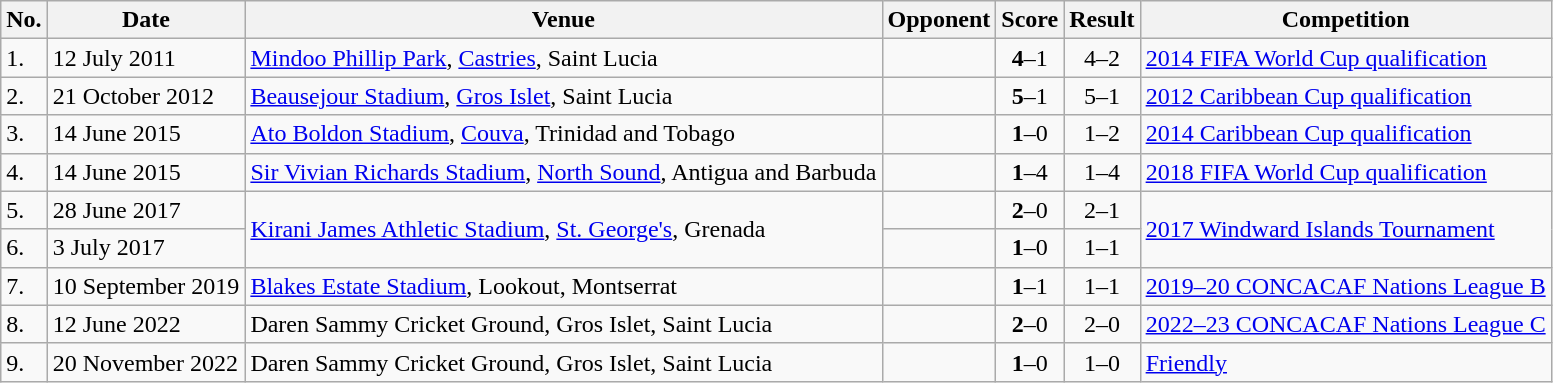<table class="wikitable" style="font-size:100%;">
<tr>
<th>No.</th>
<th>Date</th>
<th>Venue</th>
<th>Opponent</th>
<th>Score</th>
<th>Result</th>
<th>Competition</th>
</tr>
<tr>
<td>1.</td>
<td>12 July 2011</td>
<td><a href='#'>Mindoo Phillip Park</a>, <a href='#'>Castries</a>, Saint Lucia</td>
<td></td>
<td align=center><strong>4</strong>–1</td>
<td align=center>4–2</td>
<td><a href='#'>2014 FIFA World Cup qualification</a></td>
</tr>
<tr>
<td>2.</td>
<td>21 October 2012</td>
<td><a href='#'>Beausejour Stadium</a>, <a href='#'>Gros Islet</a>, Saint Lucia</td>
<td></td>
<td align=center><strong>5</strong>–1</td>
<td align=center>5–1</td>
<td><a href='#'>2012 Caribbean Cup qualification</a></td>
</tr>
<tr>
<td>3.</td>
<td>14 June 2015</td>
<td><a href='#'>Ato Boldon Stadium</a>, <a href='#'>Couva</a>, Trinidad and Tobago</td>
<td></td>
<td align=center><strong>1</strong>–0</td>
<td align=center>1–2</td>
<td><a href='#'>2014 Caribbean Cup qualification</a></td>
</tr>
<tr>
<td>4.</td>
<td>14 June 2015</td>
<td><a href='#'>Sir Vivian Richards Stadium</a>, <a href='#'>North Sound</a>, Antigua and Barbuda</td>
<td></td>
<td align=center><strong>1</strong>–4</td>
<td align=center>1–4</td>
<td><a href='#'>2018 FIFA World Cup qualification</a></td>
</tr>
<tr>
<td>5.</td>
<td>28 June 2017</td>
<td rowspan=2><a href='#'>Kirani James Athletic Stadium</a>, <a href='#'>St. George's</a>, Grenada</td>
<td></td>
<td align=center><strong>2</strong>–0</td>
<td align=center>2–1</td>
<td rowspan=2><a href='#'>2017 Windward Islands Tournament</a></td>
</tr>
<tr>
<td>6.</td>
<td>3 July 2017</td>
<td></td>
<td align=center><strong>1</strong>–0</td>
<td align=center>1–1</td>
</tr>
<tr>
<td>7.</td>
<td>10 September 2019</td>
<td><a href='#'>Blakes Estate Stadium</a>, Lookout, Montserrat</td>
<td></td>
<td align=center><strong>1</strong>–1</td>
<td align=center>1–1</td>
<td><a href='#'>2019–20 CONCACAF Nations League B</a></td>
</tr>
<tr>
<td>8.</td>
<td>12 June 2022</td>
<td>Daren Sammy Cricket Ground, Gros Islet, Saint Lucia</td>
<td></td>
<td align=center><strong>2</strong>–0</td>
<td align=center>2–0</td>
<td><a href='#'>2022–23 CONCACAF Nations League C</a></td>
</tr>
<tr>
<td>9.</td>
<td>20 November 2022</td>
<td>Daren Sammy Cricket Ground, Gros Islet, Saint Lucia</td>
<td></td>
<td align=center><strong>1</strong>–0</td>
<td align=center>1–0</td>
<td><a href='#'>Friendly</a></td>
</tr>
</table>
